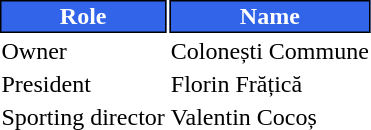<table class="toccolours">
<tr>
<th style="background:#3264e9;color:#FFFFFF;border:1px solid #000000;">Role</th>
<th style="background:#3264e9;color:#FFFFFF;border:1px solid #000000;">Name</th>
</tr>
<tr>
<td>Owner</td>
<td> Colonești Commune</td>
</tr>
<tr>
<td>President</td>
<td> Florin Frățică</td>
</tr>
<tr>
<td>Sporting director</td>
<td> Valentin Cocoș</td>
</tr>
</table>
